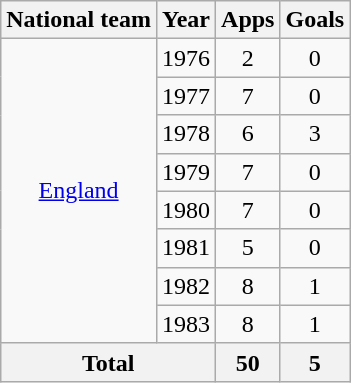<table class="wikitable" style="text-align:center">
<tr>
<th>National team</th>
<th>Year</th>
<th>Apps</th>
<th>Goals</th>
</tr>
<tr>
<td rowspan="8"><a href='#'>England</a></td>
<td>1976</td>
<td>2</td>
<td>0</td>
</tr>
<tr>
<td>1977</td>
<td>7</td>
<td>0</td>
</tr>
<tr>
<td>1978</td>
<td>6</td>
<td>3</td>
</tr>
<tr>
<td>1979</td>
<td>7</td>
<td>0</td>
</tr>
<tr>
<td>1980</td>
<td>7</td>
<td>0</td>
</tr>
<tr>
<td>1981</td>
<td>5</td>
<td>0</td>
</tr>
<tr>
<td>1982</td>
<td>8</td>
<td>1</td>
</tr>
<tr>
<td>1983</td>
<td>8</td>
<td>1</td>
</tr>
<tr>
<th colspan="2">Total</th>
<th>50</th>
<th>5</th>
</tr>
</table>
